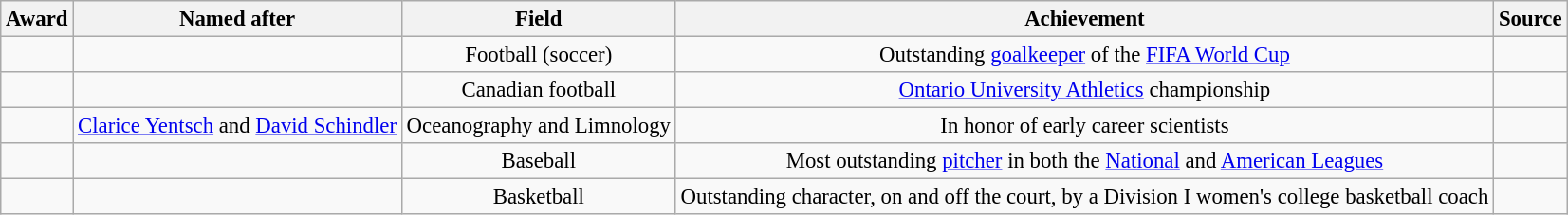<table class="wikitable sortable" style="text-align:center; font-size:95%">
<tr>
<th>Award</th>
<th>Named after</th>
<th>Field</th>
<th>Achievement</th>
<th>Source</th>
</tr>
<tr>
<td align="left"></td>
<td></td>
<td>Football (soccer)</td>
<td>Outstanding <a href='#'>goalkeeper</a> of the <a href='#'>FIFA World Cup</a></td>
<td></td>
</tr>
<tr>
<td align="left"></td>
<td></td>
<td>Canadian football</td>
<td><a href='#'>Ontario University Athletics</a> championship</td>
<td></td>
</tr>
<tr>
<td align="left"></td>
<td><a href='#'>Clarice Yentsch</a> and <a href='#'>David Schindler</a></td>
<td>Oceanography and Limnology</td>
<td>In honor of early career scientists</td>
<td></td>
</tr>
<tr>
<td align="left"></td>
<td></td>
<td>Baseball</td>
<td>Most outstanding <a href='#'>pitcher</a> in both the <a href='#'>National</a> and <a href='#'>American Leagues</a></td>
<td></td>
</tr>
<tr>
<td align="left"></td>
<td></td>
<td>Basketball</td>
<td>Outstanding character, on and off the court, by a Division I women's college basketball coach</td>
<td></td>
</tr>
</table>
